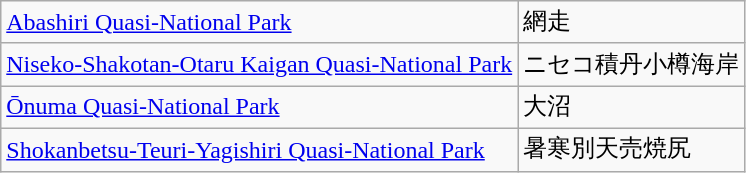<table class="wikitable">
<tr>
<td><a href='#'>Abashiri Quasi-National Park</a></td>
<td>網走</td>
</tr>
<tr>
<td><a href='#'>Niseko-Shakotan-Otaru Kaigan Quasi-National Park</a></td>
<td>ニセコ積丹小樽海岸</td>
</tr>
<tr>
<td><a href='#'>Ōnuma Quasi-National Park</a></td>
<td>大沼</td>
</tr>
<tr>
<td><a href='#'>Shokanbetsu-Teuri-Yagishiri Quasi-National Park</a></td>
<td>暑寒別天売焼尻</td>
</tr>
</table>
